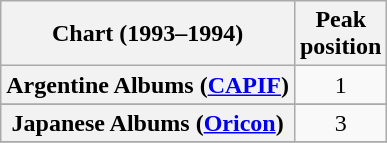<table class="wikitable sortable plainrowheaders" style="text-align:center">
<tr>
<th scope="col">Chart (1993–1994)</th>
<th scope="col">Peak<br> position</th>
</tr>
<tr>
<th scope="row">Argentine Albums (<a href='#'>CAPIF</a>)</th>
<td>1</td>
</tr>
<tr>
</tr>
<tr>
<th scope="row">Japanese Albums (<a href='#'>Oricon</a>)</th>
<td>3</td>
</tr>
<tr>
</tr>
</table>
